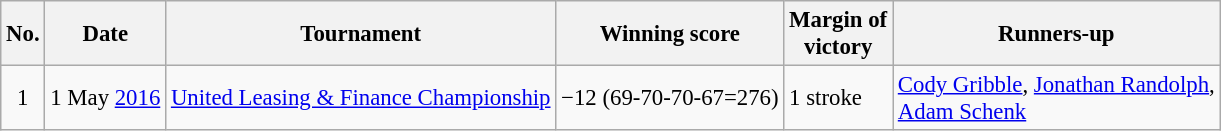<table class="wikitable" style="font-size:95%;">
<tr>
<th>No.</th>
<th>Date</th>
<th>Tournament</th>
<th>Winning score</th>
<th>Margin of<br>victory</th>
<th>Runners-up</th>
</tr>
<tr>
<td align=center>1</td>
<td align=right>1 May <a href='#'>2016</a></td>
<td><a href='#'>United Leasing & Finance Championship</a></td>
<td>−12 (69-70-70-67=276)</td>
<td>1 stroke</td>
<td> <a href='#'>Cody Gribble</a>,  <a href='#'>Jonathan Randolph</a>,<br> <a href='#'>Adam Schenk</a></td>
</tr>
</table>
